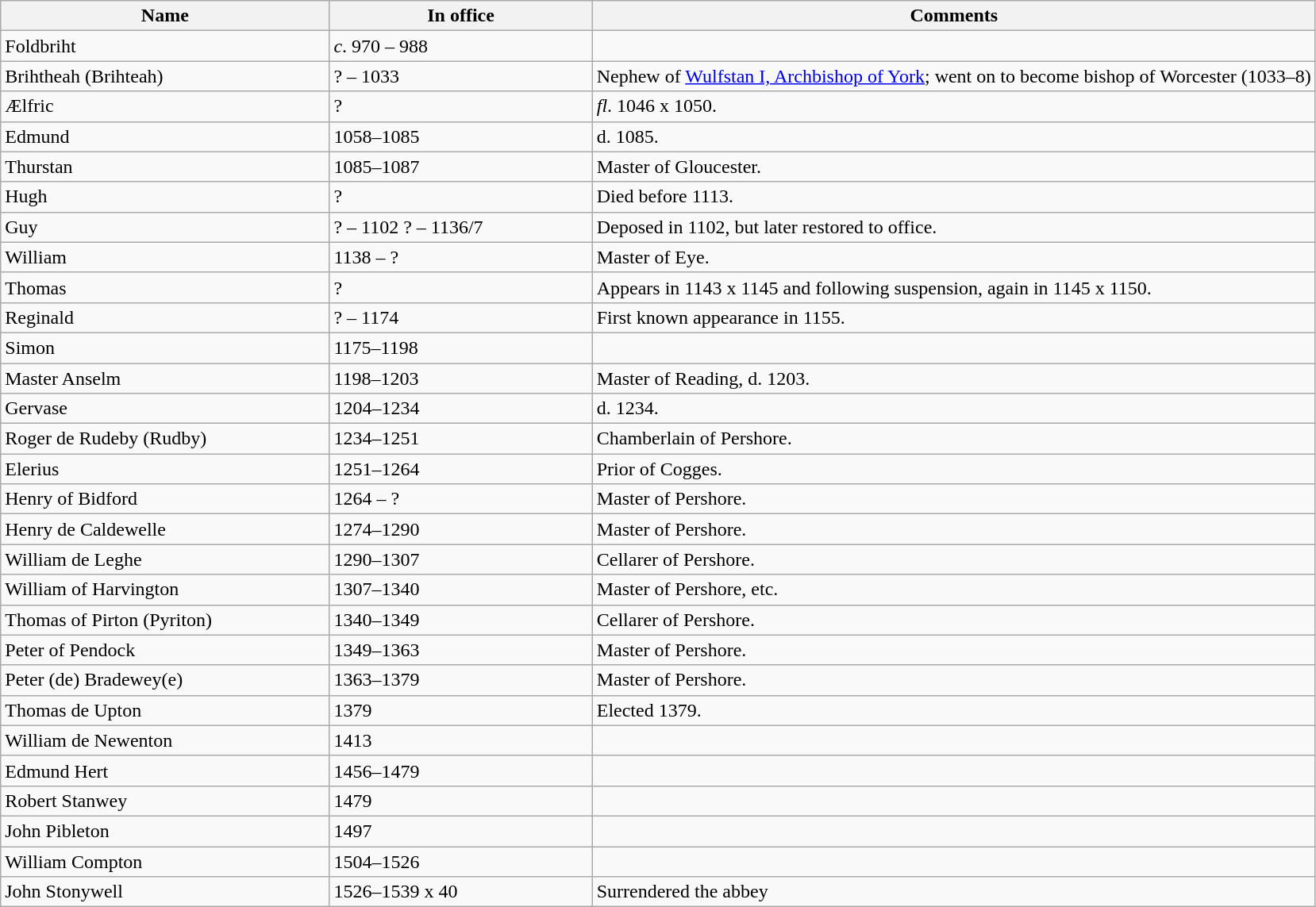<table class="wikitable sortable">
<tr>
<th width="25%">Name</th>
<th width="20%">In office</th>
<th width="55%">Comments</th>
</tr>
<tr valign="top">
<td>Foldbriht</td>
<td><em>c</em>. 970 – 988</td>
<td></td>
</tr>
<tr valign="top">
<td>Brihtheah (Brihteah)</td>
<td>?  – 1033</td>
<td>Nephew of <a href='#'>Wulfstan I, Archbishop of York</a>; went on to become bishop of Worcester (1033–8)</td>
</tr>
<tr valign="top">
<td>Ælfric</td>
<td>?</td>
<td><em>fl</em>. 1046 x 1050.</td>
</tr>
<tr valign="top">
<td>Edmund</td>
<td>1058–1085</td>
<td>d. 1085.</td>
</tr>
<tr valign="top">
<td>Thurstan</td>
<td>1085–1087</td>
<td>Master of Gloucester.</td>
</tr>
<tr valign="top">
<td>Hugh</td>
<td>?</td>
<td>Died before 1113.</td>
</tr>
<tr valign="top">
<td>Guy</td>
<td>? – 1102 ? – 1136/7</td>
<td>Deposed in 1102, but later restored to office.</td>
</tr>
<tr valign="top">
<td>William</td>
<td>1138 – ?</td>
<td>Master of Eye.</td>
</tr>
<tr valign="top">
<td>Thomas</td>
<td>?</td>
<td>Appears in 1143 x 1145 and following suspension, again in 1145 x 1150.</td>
</tr>
<tr valign="top">
<td>Reginald</td>
<td>? – 1174</td>
<td>First known appearance in 1155.</td>
</tr>
<tr valign="top">
<td>Simon</td>
<td>1175–1198</td>
<td></td>
</tr>
<tr valign="top">
<td>Master Anselm</td>
<td>1198–1203</td>
<td>Master of Reading, d. 1203.</td>
</tr>
<tr valign="top">
<td>Gervase</td>
<td>1204–1234</td>
<td>d. 1234.</td>
</tr>
<tr valign="top">
<td>Roger de Rudeby (Rudby)</td>
<td>1234–1251</td>
<td>Chamberlain of Pershore.</td>
</tr>
<tr valign="top">
<td>Elerius</td>
<td>1251–1264</td>
<td>Prior of Cogges.</td>
</tr>
<tr valign="top">
<td>Henry of Bidford</td>
<td>1264 – ?</td>
<td>Master of Pershore.</td>
</tr>
<tr valign="top">
<td>Henry de Caldewelle</td>
<td>1274–1290</td>
<td>Master of Pershore.</td>
</tr>
<tr valign="top">
<td>William de Leghe</td>
<td>1290–1307</td>
<td>Cellarer of Pershore.</td>
</tr>
<tr valign="top">
<td>William of Harvington</td>
<td>1307–1340</td>
<td>Master of Pershore, etc.</td>
</tr>
<tr valign="top">
<td>Thomas of Pirton (Pyriton)</td>
<td>1340–1349</td>
<td>Cellarer of Pershore.</td>
</tr>
<tr valign="top">
<td>Peter of Pendock</td>
<td>1349–1363</td>
<td>Master of Pershore.</td>
</tr>
<tr valign="top">
<td>Peter (de) Bradewey(e)</td>
<td>1363–1379</td>
<td>Master of Pershore.</td>
</tr>
<tr valign="top">
<td>Thomas de Upton</td>
<td>1379</td>
<td>Elected 1379.</td>
</tr>
<tr valign="top">
<td>William de Newenton</td>
<td>1413</td>
<td></td>
</tr>
<tr valign="top">
<td>Edmund Hert</td>
<td>1456–1479</td>
<td></td>
</tr>
<tr valign="top">
<td>Robert Stanwey</td>
<td>1479</td>
<td></td>
</tr>
<tr valign="top">
<td>John Pibleton</td>
<td>1497</td>
<td></td>
</tr>
<tr valign="top">
<td>William Compton</td>
<td>1504–1526</td>
<td></td>
</tr>
<tr valign="top">
<td>John Stonywell</td>
<td>1526–1539 x 40</td>
<td>Surrendered the abbey</td>
</tr>
</table>
